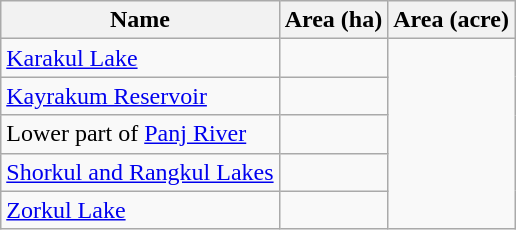<table class="wikitable sortable">
<tr>
<th scope="col" align=left>Name</th>
<th scope="col">Area (ha)</th>
<th scope="col">Area (acre)</th>
</tr>
<tr ---->
<td><a href='#'>Karakul Lake</a></td>
<td></td>
</tr>
<tr ---->
<td><a href='#'>Kayrakum Reservoir</a></td>
<td></td>
</tr>
<tr ---->
<td>Lower part of <a href='#'>Panj River</a></td>
<td></td>
</tr>
<tr ---->
<td><a href='#'>Shorkul and Rangkul Lakes</a></td>
<td></td>
</tr>
<tr ---->
<td><a href='#'>Zorkul Lake</a></td>
<td></td>
</tr>
</table>
